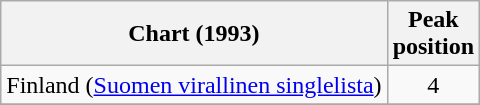<table class="wikitable">
<tr>
<th>Chart (1993)</th>
<th>Peak <br>position</th>
</tr>
<tr>
<td>Finland (<a href='#'>Suomen virallinen singlelista</a>)</td>
<td style="text-align:center;">4</td>
</tr>
<tr>
</tr>
</table>
